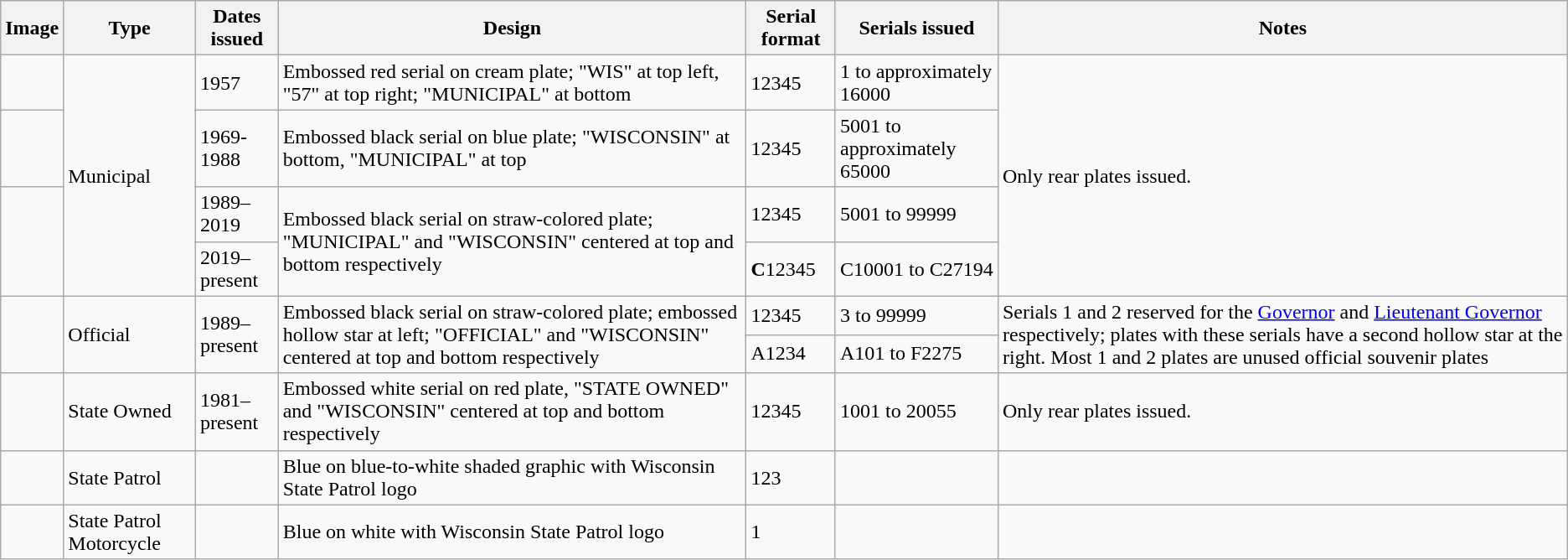<table class="wikitable">
<tr>
<th>Image</th>
<th>Type</th>
<th>Dates issued</th>
<th>Design</th>
<th>Serial format</th>
<th>Serials issued</th>
<th>Notes</th>
</tr>
<tr>
<td></td>
<td rowspan="4">Municipal</td>
<td>1957</td>
<td>Embossed red serial on cream plate; "WIS" at top left, "57" at top right; "MUNICIPAL" at bottom</td>
<td>12345</td>
<td>1 to approximately 16000</td>
<td rowspan="4">Only rear plates issued.</td>
</tr>
<tr>
<td></td>
<td>1969-1988</td>
<td>Embossed black serial on blue plate; "WISCONSIN" at bottom, "MUNICIPAL" at top</td>
<td>12345</td>
<td>5001 to approximately 65000</td>
</tr>
<tr>
<td rowspan="2"></td>
<td>1989–2019</td>
<td rowspan="2">Embossed black serial on straw-colored plate; "MUNICIPAL" and "WISCONSIN" centered at top and bottom respectively</td>
<td>12345</td>
<td>5001 to 99999</td>
</tr>
<tr>
<td>2019–present</td>
<td><strong>C</strong>12345</td>
<td>C10001 to C27194 </td>
</tr>
<tr>
<td rowspan="2"></td>
<td rowspan="2">Official</td>
<td rowspan="2">1989–present</td>
<td rowspan="2">Embossed black serial on straw-colored plate; embossed hollow star at left; "OFFICIAL" and "WISCONSIN" centered at top and bottom respectively</td>
<td>12345</td>
<td>3 to 99999</td>
<td rowspan="2">Serials 1 and 2 reserved for the <a href='#'>Governor</a> and <a href='#'>Lieutenant Governor</a> respectively; plates with these serials have a second hollow star at the right. Most 1 and 2 plates are unused official souvenir plates </td>
</tr>
<tr>
<td>A1234</td>
<td>A101 to F2275 </td>
</tr>
<tr>
<td></td>
<td>State Owned</td>
<td>1981–present</td>
<td>Embossed white serial on red plate, "STATE OWNED" and "WISCONSIN" centered at top and bottom respectively</td>
<td>12345</td>
<td>1001 to 20055 </td>
<td>Only rear plates issued.</td>
</tr>
<tr>
<td></td>
<td>State Patrol</td>
<td></td>
<td>Blue on blue-to-white shaded graphic with Wisconsin State Patrol logo</td>
<td>123</td>
<td></td>
<td></td>
</tr>
<tr>
<td></td>
<td>State Patrol Motorcycle</td>
<td></td>
<td>Blue on white with Wisconsin State Patrol logo</td>
<td>1</td>
<td></td>
<td></td>
</tr>
</table>
